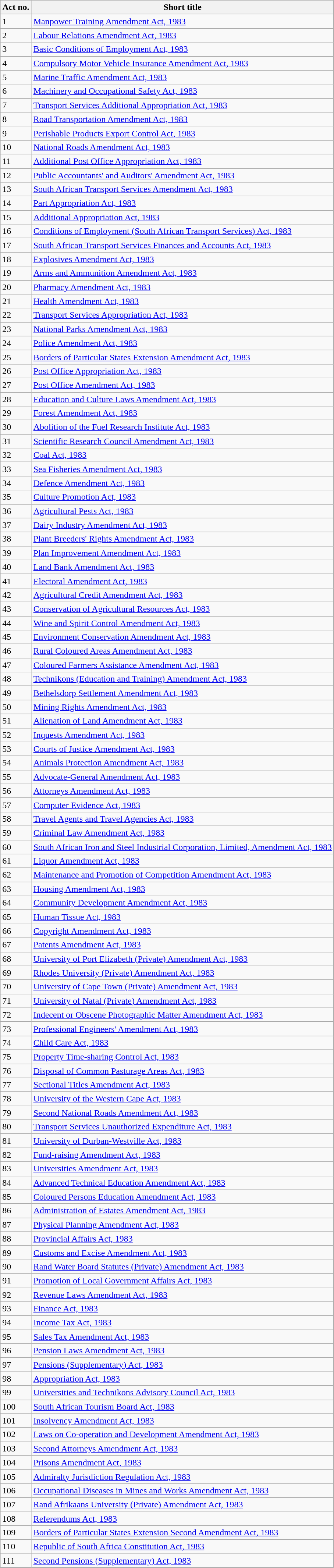<table class="wikitable sortable">
<tr>
<th>Act no.</th>
<th>Short title</th>
</tr>
<tr>
<td>1</td>
<td><a href='#'>Manpower Training Amendment Act, 1983</a></td>
</tr>
<tr>
<td>2</td>
<td><a href='#'>Labour Relations Amendment Act, 1983</a></td>
</tr>
<tr>
<td>3</td>
<td><a href='#'>Basic Conditions of Employment Act, 1983</a></td>
</tr>
<tr>
<td>4</td>
<td><a href='#'>Compulsory Motor Vehicle Insurance Amendment Act, 1983</a></td>
</tr>
<tr>
<td>5</td>
<td><a href='#'>Marine Traffic Amendment Act, 1983</a></td>
</tr>
<tr>
<td>6</td>
<td><a href='#'>Machinery and Occupational Safety Act, 1983</a></td>
</tr>
<tr>
<td>7</td>
<td><a href='#'>Transport Services Additional Appropriation Act, 1983</a></td>
</tr>
<tr>
<td>8</td>
<td><a href='#'>Road Transportation Amendment Act, 1983</a></td>
</tr>
<tr>
<td>9</td>
<td><a href='#'>Perishable Products Export Control Act, 1983</a></td>
</tr>
<tr>
<td>10</td>
<td><a href='#'>National Roads Amendment Act, 1983</a></td>
</tr>
<tr>
<td>11</td>
<td><a href='#'>Additional Post Office Appropriation Act, 1983</a></td>
</tr>
<tr>
<td>12</td>
<td><a href='#'>Public Accountants' and Auditors' Amendment Act, 1983</a></td>
</tr>
<tr>
<td>13</td>
<td><a href='#'>South African Transport Services Amendment Act, 1983</a></td>
</tr>
<tr>
<td>14</td>
<td><a href='#'>Part Appropriation Act, 1983</a></td>
</tr>
<tr>
<td>15</td>
<td><a href='#'>Additional Appropriation Act, 1983</a></td>
</tr>
<tr>
<td>16</td>
<td><a href='#'>Conditions of Employment (South African Transport Services) Act, 1983</a></td>
</tr>
<tr>
<td>17</td>
<td><a href='#'>South African Transport Services Finances and Accounts Act, 1983</a></td>
</tr>
<tr>
<td>18</td>
<td><a href='#'>Explosives Amendment Act, 1983</a></td>
</tr>
<tr>
<td>19</td>
<td><a href='#'>Arms and Ammunition Amendment Act, 1983</a></td>
</tr>
<tr>
<td>20</td>
<td><a href='#'>Pharmacy Amendment Act, 1983</a></td>
</tr>
<tr>
<td>21</td>
<td><a href='#'>Health Amendment Act, 1983</a></td>
</tr>
<tr>
<td>22</td>
<td><a href='#'>Transport Services Appropriation Act, 1983</a></td>
</tr>
<tr>
<td>23</td>
<td><a href='#'>National Parks Amendment Act, 1983</a></td>
</tr>
<tr>
<td>24</td>
<td><a href='#'>Police Amendment Act, 1983</a></td>
</tr>
<tr>
<td>25</td>
<td><a href='#'>Borders of Particular States Extension Amendment Act, 1983</a></td>
</tr>
<tr>
<td>26</td>
<td><a href='#'>Post Office Appropriation Act, 1983</a></td>
</tr>
<tr>
<td>27</td>
<td><a href='#'>Post Office Amendment Act, 1983</a></td>
</tr>
<tr>
<td>28</td>
<td><a href='#'>Education and Culture Laws Amendment Act, 1983</a></td>
</tr>
<tr>
<td>29</td>
<td><a href='#'>Forest Amendment Act, 1983</a></td>
</tr>
<tr>
<td>30</td>
<td><a href='#'>Abolition of the Fuel Research Institute Act, 1983</a></td>
</tr>
<tr>
<td>31</td>
<td><a href='#'>Scientific Research Council Amendment Act, 1983</a></td>
</tr>
<tr>
<td>32</td>
<td><a href='#'>Coal Act, 1983</a></td>
</tr>
<tr>
<td>33</td>
<td><a href='#'>Sea Fisheries Amendment Act, 1983</a></td>
</tr>
<tr>
<td>34</td>
<td><a href='#'>Defence Amendment Act, 1983</a></td>
</tr>
<tr>
<td>35</td>
<td><a href='#'>Culture Promotion Act, 1983</a></td>
</tr>
<tr>
<td>36</td>
<td><a href='#'>Agricultural Pests Act, 1983</a></td>
</tr>
<tr>
<td>37</td>
<td><a href='#'>Dairy Industry Amendment Act, 1983</a></td>
</tr>
<tr>
<td>38</td>
<td><a href='#'>Plant Breeders' Rights Amendment Act, 1983</a></td>
</tr>
<tr>
<td>39</td>
<td><a href='#'>Plan Improvement Amendment Act, 1983</a></td>
</tr>
<tr>
<td>40</td>
<td><a href='#'>Land Bank Amendment Act, 1983</a></td>
</tr>
<tr>
<td>41</td>
<td><a href='#'>Electoral Amendment Act, 1983</a></td>
</tr>
<tr>
<td>42</td>
<td><a href='#'>Agricultural Credit Amendment Act, 1983</a></td>
</tr>
<tr>
<td>43</td>
<td><a href='#'>Conservation of Agricultural Resources Act, 1983</a></td>
</tr>
<tr>
<td>44</td>
<td><a href='#'>Wine and Spirit Control Amendment Act, 1983</a></td>
</tr>
<tr>
<td>45</td>
<td><a href='#'>Environment Conservation Amendment Act, 1983</a></td>
</tr>
<tr>
<td>46</td>
<td><a href='#'>Rural Coloured Areas Amendment Act, 1983</a></td>
</tr>
<tr>
<td>47</td>
<td><a href='#'>Coloured Farmers Assistance Amendment Act, 1983</a></td>
</tr>
<tr>
<td>48</td>
<td><a href='#'>Technikons (Education and Training) Amendment Act, 1983</a></td>
</tr>
<tr>
<td>49</td>
<td><a href='#'>Bethelsdorp Settlement Amendment Act, 1983</a></td>
</tr>
<tr>
<td>50</td>
<td><a href='#'>Mining Rights Amendment Act, 1983</a></td>
</tr>
<tr>
<td>51</td>
<td><a href='#'>Alienation of Land Amendment Act, 1983</a></td>
</tr>
<tr>
<td>52</td>
<td><a href='#'>Inquests Amendment Act, 1983</a></td>
</tr>
<tr>
<td>53</td>
<td><a href='#'>Courts of Justice Amendment Act, 1983</a></td>
</tr>
<tr>
<td>54</td>
<td><a href='#'>Animals Protection Amendment Act, 1983</a></td>
</tr>
<tr>
<td>55</td>
<td><a href='#'>Advocate-General Amendment Act, 1983</a></td>
</tr>
<tr>
<td>56</td>
<td><a href='#'>Attorneys Amendment Act, 1983</a></td>
</tr>
<tr>
<td>57</td>
<td><a href='#'>Computer Evidence Act, 1983</a></td>
</tr>
<tr>
<td>58</td>
<td><a href='#'>Travel Agents and Travel Agencies Act, 1983</a></td>
</tr>
<tr>
<td>59</td>
<td><a href='#'>Criminal Law Amendment Act, 1983</a></td>
</tr>
<tr>
<td>60</td>
<td><a href='#'>South African Iron and Steel Industrial Corporation, Limited, Amendment Act, 1983</a></td>
</tr>
<tr>
<td>61</td>
<td><a href='#'>Liquor Amendment Act, 1983</a></td>
</tr>
<tr>
<td>62</td>
<td><a href='#'>Maintenance and Promotion of Competition Amendment Act, 1983</a></td>
</tr>
<tr>
<td>63</td>
<td><a href='#'>Housing Amendment Act, 1983</a></td>
</tr>
<tr>
<td>64</td>
<td><a href='#'>Community Development Amendment Act, 1983</a></td>
</tr>
<tr>
<td>65</td>
<td><a href='#'>Human Tissue Act, 1983</a></td>
</tr>
<tr>
<td>66</td>
<td><a href='#'>Copyright Amendment Act, 1983</a></td>
</tr>
<tr>
<td>67</td>
<td><a href='#'>Patents Amendment Act, 1983</a></td>
</tr>
<tr>
<td>68</td>
<td><a href='#'>University of Port Elizabeth (Private) Amendment Act, 1983</a></td>
</tr>
<tr>
<td>69</td>
<td><a href='#'>Rhodes University (Private) Amendment Act, 1983</a></td>
</tr>
<tr>
<td>70</td>
<td><a href='#'>University of Cape Town (Private) Amendment Act, 1983</a></td>
</tr>
<tr>
<td>71</td>
<td><a href='#'>University of Natal (Private) Amendment Act, 1983</a></td>
</tr>
<tr>
<td>72</td>
<td><a href='#'>Indecent or Obscene Photographic Matter Amendment Act, 1983</a></td>
</tr>
<tr>
<td>73</td>
<td><a href='#'>Professional Engineers' Amendment Act, 1983</a></td>
</tr>
<tr>
<td>74</td>
<td><a href='#'>Child Care Act, 1983</a></td>
</tr>
<tr>
<td>75</td>
<td><a href='#'>Property Time-sharing Control Act, 1983</a></td>
</tr>
<tr>
<td>76</td>
<td><a href='#'>Disposal of Common Pasturage Areas Act, 1983</a></td>
</tr>
<tr>
<td>77</td>
<td><a href='#'>Sectional Titles Amendment Act, 1983</a></td>
</tr>
<tr>
<td>78</td>
<td><a href='#'>University of the Western Cape Act, 1983</a></td>
</tr>
<tr>
<td>79</td>
<td><a href='#'>Second National Roads Amendment Act, 1983</a></td>
</tr>
<tr>
<td>80</td>
<td><a href='#'>Transport Services Unauthorized Expenditure Act, 1983</a></td>
</tr>
<tr>
<td>81</td>
<td><a href='#'>University of Durban-Westville Act, 1983</a></td>
</tr>
<tr>
<td>82</td>
<td><a href='#'>Fund-raising Amendment Act, 1983</a></td>
</tr>
<tr>
<td>83</td>
<td><a href='#'>Universities Amendment Act, 1983</a></td>
</tr>
<tr>
<td>84</td>
<td><a href='#'>Advanced Technical Education Amendment Act, 1983</a></td>
</tr>
<tr>
<td>85</td>
<td><a href='#'>Coloured Persons Education Amendment Act, 1983</a></td>
</tr>
<tr>
<td>86</td>
<td><a href='#'>Administration of Estates Amendment Act, 1983</a></td>
</tr>
<tr>
<td>87</td>
<td><a href='#'>Physical Planning Amendment Act, 1983</a></td>
</tr>
<tr>
<td>88</td>
<td><a href='#'>Provincial Affairs Act, 1983</a></td>
</tr>
<tr>
<td>89</td>
<td><a href='#'>Customs and Excise Amendment Act, 1983</a></td>
</tr>
<tr>
<td>90</td>
<td><a href='#'>Rand Water Board Statutes (Private) Amendment Act, 1983</a></td>
</tr>
<tr>
<td>91</td>
<td><a href='#'>Promotion of Local Government Affairs Act, 1983</a></td>
</tr>
<tr>
<td>92</td>
<td><a href='#'>Revenue Laws Amendment Act, 1983</a></td>
</tr>
<tr>
<td>93</td>
<td><a href='#'>Finance Act, 1983</a></td>
</tr>
<tr>
<td>94</td>
<td><a href='#'>Income Tax Act, 1983</a></td>
</tr>
<tr>
<td>95</td>
<td><a href='#'>Sales Tax Amendment Act, 1983</a></td>
</tr>
<tr>
<td>96</td>
<td><a href='#'>Pension Laws Amendment Act, 1983</a></td>
</tr>
<tr>
<td>97</td>
<td><a href='#'>Pensions (Supplementary) Act, 1983</a></td>
</tr>
<tr>
<td>98</td>
<td><a href='#'>Appropriation Act, 1983</a></td>
</tr>
<tr>
<td>99</td>
<td><a href='#'>Universities and Technikons Advisory Council Act, 1983</a></td>
</tr>
<tr>
<td>100</td>
<td><a href='#'>South African Tourism Board Act, 1983</a></td>
</tr>
<tr>
<td>101</td>
<td><a href='#'>Insolvency Amendment Act, 1983</a></td>
</tr>
<tr>
<td>102</td>
<td><a href='#'>Laws on Co-operation and Development Amendment Act, 1983</a></td>
</tr>
<tr>
<td>103</td>
<td><a href='#'>Second Attorneys Amendment Act, 1983</a></td>
</tr>
<tr>
<td>104</td>
<td><a href='#'>Prisons Amendment Act, 1983</a></td>
</tr>
<tr>
<td>105</td>
<td><a href='#'>Admiralty Jurisdiction Regulation Act, 1983</a></td>
</tr>
<tr>
<td>106</td>
<td><a href='#'>Occupational Diseases in Mines and Works Amendment Act, 1983</a></td>
</tr>
<tr>
<td>107</td>
<td><a href='#'>Rand Afrikaans University (Private) Amendment Act, 1983</a></td>
</tr>
<tr>
<td>108</td>
<td><a href='#'>Referendums Act, 1983</a></td>
</tr>
<tr>
<td>109</td>
<td><a href='#'>Borders of Particular States Extension Second Amendment Act, 1983</a></td>
</tr>
<tr>
<td>110</td>
<td><a href='#'>Republic of South Africa Constitution Act, 1983</a></td>
</tr>
<tr>
<td>111</td>
<td><a href='#'>Second Pensions (Supplementary) Act, 1983</a></td>
</tr>
</table>
